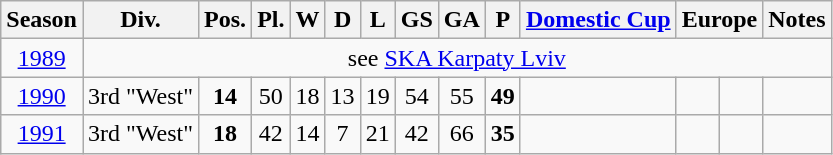<table class="wikitable">
<tr>
<th>Season</th>
<th>Div.</th>
<th>Pos.</th>
<th>Pl.</th>
<th>W</th>
<th>D</th>
<th>L</th>
<th>GS</th>
<th>GA</th>
<th>P</th>
<th><a href='#'>Domestic Cup</a></th>
<th colspan=2>Europe</th>
<th>Notes</th>
</tr>
<tr>
<td align=center><a href='#'>1989</a></td>
<td align=center colspan="13">see <a href='#'>SKA Karpaty Lviv</a></td>
</tr>
<tr>
<td align=center><a href='#'>1990</a></td>
<td align=center>3rd "West"</td>
<td align=center><strong>14</strong></td>
<td align=center>50</td>
<td align=center>18</td>
<td align=center>13</td>
<td align=center>19</td>
<td align=center>54</td>
<td align=center>55</td>
<td align=center><strong>49</strong></td>
<td align=center></td>
<td align=center></td>
<td align=center></td>
<td align=center></td>
</tr>
<tr>
<td align=center><a href='#'>1991</a></td>
<td align=center>3rd "West"</td>
<td align=center><strong>18</strong></td>
<td align=center>42</td>
<td align=center>14</td>
<td align=center>7</td>
<td align=center>21</td>
<td align=center>42</td>
<td align=center>66</td>
<td align=center><strong>35</strong></td>
<td align=center></td>
<td align=center></td>
<td align=center></td>
<td align=center></td>
</tr>
</table>
